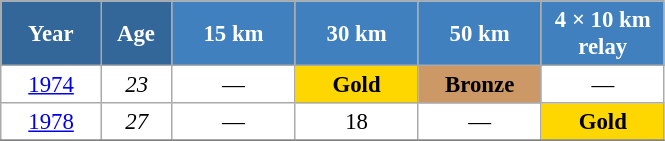<table class="wikitable" style="font-size:95%; text-align:center; border:grey solid 1px; border-collapse:collapse; background:#ffffff;">
<tr>
<th style="background-color:#369; color:white; width:60px;"> Year </th>
<th style="background-color:#369; color:white; width:40px;"> Age </th>
<th style="background-color:#4180be; color:white; width:75px;"> 15 km </th>
<th style="background-color:#4180be; color:white; width:75px;"> 30 km </th>
<th style="background-color:#4180be; color:white; width:75px;"> 50 km </th>
<th style="background-color:#4180be; color:white; width:75px;"> 4 × 10 km <br> relay </th>
</tr>
<tr>
<td><a href='#'>1974</a></td>
<td><em>23</em></td>
<td>—</td>
<td style="background:gold;"><strong>Gold</strong></td>
<td bgcolor="cc9966"><strong>Bronze</strong></td>
<td>—</td>
</tr>
<tr>
<td><a href='#'>1978</a></td>
<td><em>27</em></td>
<td>—</td>
<td>18</td>
<td>—</td>
<td style="background:gold;"><strong>Gold</strong></td>
</tr>
<tr>
</tr>
</table>
